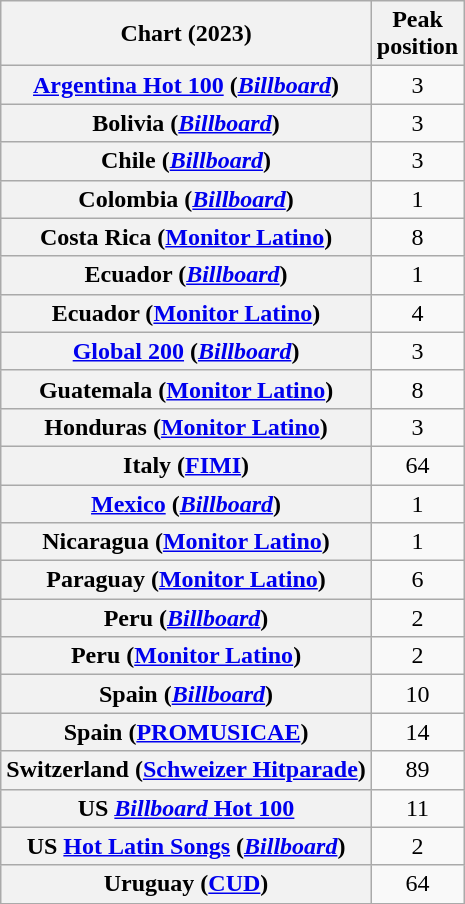<table class="wikitable sortable plainrowheaders" style="text-align:center">
<tr>
<th scope="col">Chart (2023)</th>
<th scope="col">Peak<br>position</th>
</tr>
<tr>
<th scope="row"><a href='#'>Argentina Hot 100</a> (<a href='#'><em>Billboard</em></a>)</th>
<td>3</td>
</tr>
<tr>
<th scope="row">Bolivia (<a href='#'><em>Billboard</em></a>)</th>
<td>3</td>
</tr>
<tr>
<th scope="row">Chile (<a href='#'><em>Billboard</em></a>)</th>
<td>3</td>
</tr>
<tr>
<th scope="row">Colombia (<a href='#'><em>Billboard</em></a>)</th>
<td>1</td>
</tr>
<tr>
<th scope="row">Costa Rica (<a href='#'>Monitor Latino</a>)</th>
<td>8</td>
</tr>
<tr>
<th scope="row">Ecuador (<a href='#'><em>Billboard</em></a>)</th>
<td>1</td>
</tr>
<tr>
<th scope="row">Ecuador (<a href='#'>Monitor Latino</a>)</th>
<td>4</td>
</tr>
<tr>
<th scope="row"><a href='#'>Global 200</a> (<a href='#'><em>Billboard</em></a>)</th>
<td>3</td>
</tr>
<tr>
<th scope="row">Guatemala (<a href='#'>Monitor Latino</a>)</th>
<td>8</td>
</tr>
<tr>
<th scope="row">Honduras (<a href='#'>Monitor Latino</a>)</th>
<td>3</td>
</tr>
<tr>
<th scope="row">Italy (<a href='#'>FIMI</a>)</th>
<td>64</td>
</tr>
<tr>
<th scope="row"><a href='#'>Mexico</a> (<a href='#'><em>Billboard</em></a>)</th>
<td>1</td>
</tr>
<tr>
<th scope="row">Nicaragua (<a href='#'>Monitor Latino</a>)</th>
<td>1</td>
</tr>
<tr>
<th scope="row">Paraguay (<a href='#'>Monitor Latino</a>)</th>
<td>6</td>
</tr>
<tr>
<th scope="row">Peru (<a href='#'><em>Billboard</em></a>)</th>
<td>2</td>
</tr>
<tr>
<th scope="row">Peru (<a href='#'>Monitor Latino</a>)</th>
<td>2</td>
</tr>
<tr>
<th scope="row">Spain (<a href='#'><em>Billboard</em></a>)</th>
<td>10</td>
</tr>
<tr>
<th scope="row">Spain (<a href='#'>PROMUSICAE</a>)</th>
<td>14</td>
</tr>
<tr>
<th scope="row">Switzerland (<a href='#'>Schweizer Hitparade</a>)</th>
<td>89</td>
</tr>
<tr>
<th scope="row">US <a href='#'><em>Billboard</em> Hot 100</a></th>
<td>11</td>
</tr>
<tr>
<th scope="row">US <a href='#'>Hot Latin Songs</a> (<a href='#'><em>Billboard</em></a>)</th>
<td>2</td>
</tr>
<tr>
<th scope="row">Uruguay (<a href='#'>CUD</a>)</th>
<td>64</td>
</tr>
</table>
